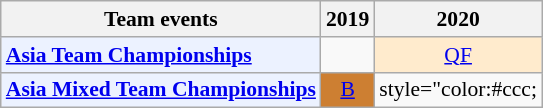<table style='font-size: 90%; text-align:center;' class='wikitable'>
<tr>
<th>Team events</th>
<th>2019</th>
<th>2020</th>
</tr>
<tr>
<td bgcolor="#ECF2FF"; align="left"><strong><a href='#'>Asia Team Championships</a></strong></td>
<td></td>
<td bgcolor=FFEBCD><a href='#'>QF</a></td>
</tr>
<tr>
<td bgcolor="#ECF2FF"; align="left"><strong><a href='#'>Asia Mixed Team Championships</a></strong></td>
<td bgcolor=CD7F32><a href='#'>B</a></td>
<td>style="color:#ccc; </td>
</tr>
</table>
